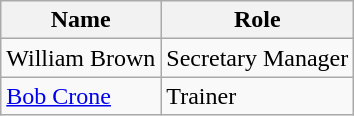<table class="wikitable">
<tr>
<th>Name</th>
<th>Role</th>
</tr>
<tr>
<td> William Brown</td>
<td>Secretary Manager</td>
</tr>
<tr>
<td> <a href='#'>Bob Crone</a></td>
<td>Trainer</td>
</tr>
</table>
